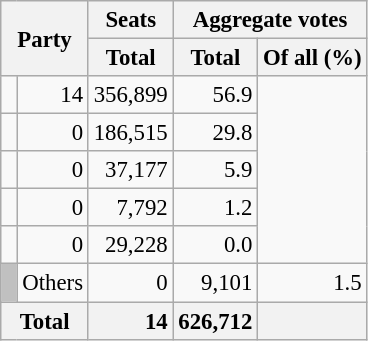<table class="wikitable" style="text-align:right; font-size:95%;">
<tr>
<th colspan="2" rowspan="2">Party</th>
<th>Seats</th>
<th colspan="2">Aggregate votes</th>
</tr>
<tr>
<th>Total</th>
<th>Total</th>
<th>Of all (%)</th>
</tr>
<tr>
<td></td>
<td>14</td>
<td>356,899</td>
<td>56.9</td>
</tr>
<tr>
<td></td>
<td>0</td>
<td>186,515</td>
<td>29.8</td>
</tr>
<tr>
<td></td>
<td>0</td>
<td>37,177</td>
<td>5.9</td>
</tr>
<tr>
<td></td>
<td>0</td>
<td>7,792</td>
<td>1.2</td>
</tr>
<tr>
<td></td>
<td>0</td>
<td>29,228</td>
<td>0.0</td>
</tr>
<tr>
<td style="background:silver;"> </td>
<td align=left>Others</td>
<td>0</td>
<td>9,101</td>
<td>1.5</td>
</tr>
<tr>
<th colspan="2" style="background:#f2f2f2"><strong>Total</strong></th>
<td style="background:#f2f2f2;"><strong>14</strong></td>
<td style="background:#f2f2f2;"><strong>626,712</strong></td>
<td style="background:#f2f2f2;"></td>
</tr>
</table>
